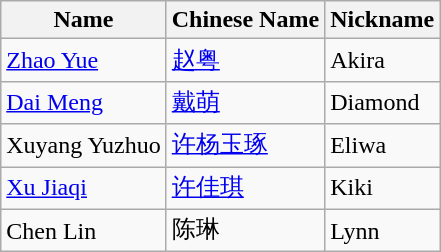<table class="wikitable sortable">
<tr>
<th>Name</th>
<th>Chinese Name</th>
<th>Nickname</th>
</tr>
<tr>
<td><a href='#'>Zhao Yue</a></td>
<td><a href='#'>赵粤</a></td>
<td>Akira</td>
</tr>
<tr>
<td><a href='#'>Dai Meng</a></td>
<td><a href='#'>戴萌</a></td>
<td>Diamond</td>
</tr>
<tr>
<td>Xuyang Yuzhuo</td>
<td><a href='#'>许杨玉琢</a></td>
<td>Eliwa</td>
</tr>
<tr>
<td><a href='#'>Xu Jiaqi</a></td>
<td><a href='#'>许佳琪</a></td>
<td>Kiki</td>
</tr>
<tr>
<td>Chen Lin</td>
<td>陈琳</td>
<td>Lynn</td>
</tr>
</table>
